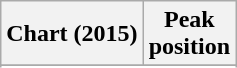<table class="wikitable sortable plainrowheaders">
<tr>
<th scope="col">Chart (2015)</th>
<th scope="col">Peak<br>position</th>
</tr>
<tr>
</tr>
<tr>
</tr>
<tr>
</tr>
<tr>
</tr>
</table>
